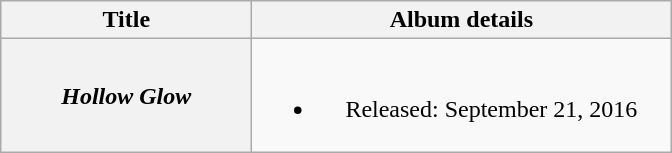<table class="wikitable plainrowheaders" style="text-align:center;">
<tr>
<th rowspan="1" scope="col" style="width:10em;">Title</th>
<th rowspan="1" scope="col" style="width:17em;">Album details</th>
</tr>
<tr>
<th scope="row"><em>Hollow Glow</em></th>
<td><br><ul><li>Released: September 21, 2016</li></ul></td>
</tr>
</table>
